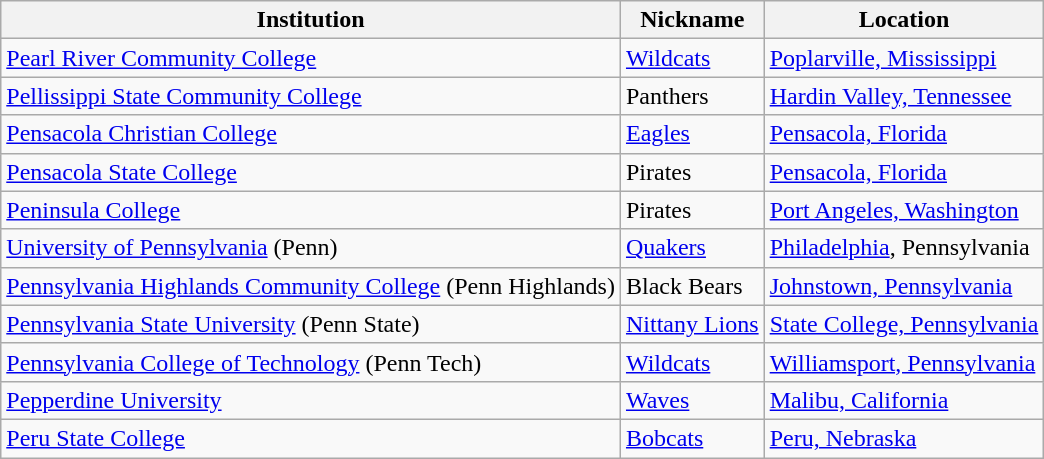<table class="wikitable">
<tr>
<th>Institution</th>
<th>Nickname</th>
<th>Location</th>
</tr>
<tr>
<td><a href='#'>Pearl River Community College</a></td>
<td><a href='#'>Wildcats</a></td>
<td><a href='#'>Poplarville, Mississippi</a></td>
</tr>
<tr>
<td><a href='#'>Pellissippi State Community College</a></td>
<td>Panthers</td>
<td><a href='#'>Hardin Valley, Tennessee</a></td>
</tr>
<tr>
<td><a href='#'>Pensacola Christian College</a></td>
<td><a href='#'>Eagles</a></td>
<td><a href='#'>Pensacola, Florida</a></td>
</tr>
<tr>
<td><a href='#'>Pensacola State College</a></td>
<td>Pirates</td>
<td><a href='#'>Pensacola, Florida</a></td>
</tr>
<tr>
<td><a href='#'>Peninsula College</a></td>
<td>Pirates</td>
<td><a href='#'>Port Angeles, Washington</a></td>
</tr>
<tr>
<td><a href='#'>University of Pennsylvania</a> (Penn)</td>
<td><a href='#'>Quakers</a></td>
<td><a href='#'>Philadelphia</a>, Pennsylvania</td>
</tr>
<tr>
<td><a href='#'>Pennsylvania Highlands Community College</a> (Penn Highlands)</td>
<td>Black Bears</td>
<td><a href='#'>Johnstown, Pennsylvania</a></td>
</tr>
<tr>
<td><a href='#'>Pennsylvania State University</a> (Penn State)</td>
<td><a href='#'>Nittany Lions</a></td>
<td><a href='#'>State College, Pennsylvania</a></td>
</tr>
<tr>
<td><a href='#'>Pennsylvania College of Technology</a> (Penn Tech)</td>
<td><a href='#'>Wildcats</a></td>
<td><a href='#'>Williamsport, Pennsylvania</a><br></td>
</tr>
<tr>
<td><a href='#'>Pepperdine University</a></td>
<td><a href='#'>Waves</a></td>
<td><a href='#'>Malibu, California</a></td>
</tr>
<tr>
<td><a href='#'>Peru State College</a></td>
<td><a href='#'>Bobcats</a></td>
<td><a href='#'>Peru, Nebraska</a></td>
</tr>
</table>
